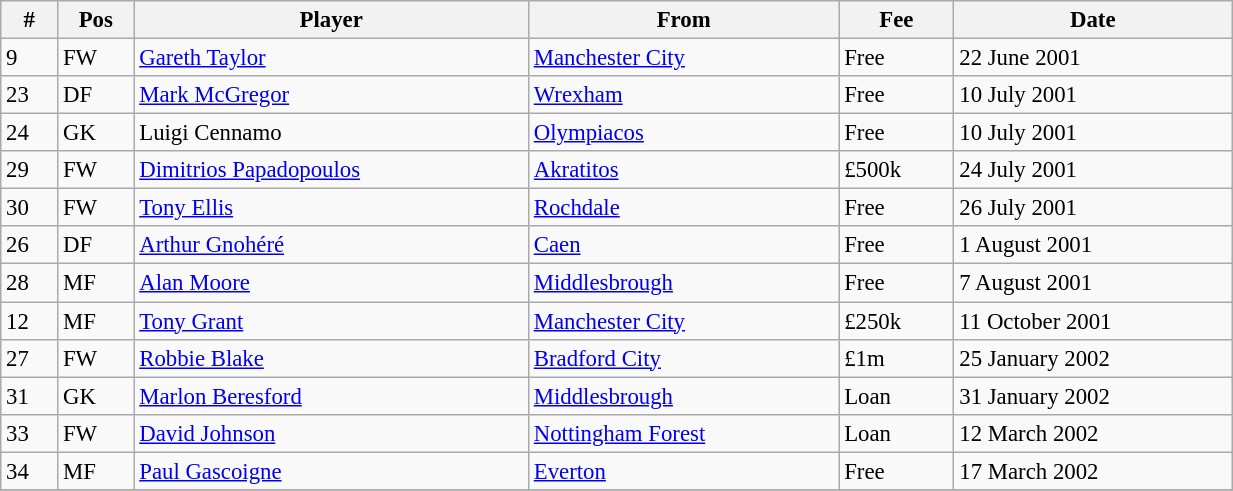<table width=65% class="wikitable" style="text-align:center; font-size:95%; text-align:left">
<tr>
<th>#</th>
<th>Pos</th>
<th>Player</th>
<th>From</th>
<th>Fee</th>
<th>Date</th>
</tr>
<tr --->
<td>9</td>
<td>FW</td>
<td> <a href='#'>Gareth Taylor</a></td>
<td><a href='#'>Manchester City</a></td>
<td>Free</td>
<td>22 June 2001</td>
</tr>
<tr --->
<td>23</td>
<td>DF</td>
<td> <a href='#'>Mark McGregor</a></td>
<td><a href='#'>Wrexham</a></td>
<td>Free</td>
<td>10 July 2001</td>
</tr>
<tr --->
<td>24</td>
<td>GK</td>
<td> Luigi Cennamo</td>
<td><a href='#'>Olympiacos</a></td>
<td>Free</td>
<td>10 July 2001</td>
</tr>
<tr --->
<td>29</td>
<td>FW</td>
<td> <a href='#'>Dimitrios Papadopoulos</a></td>
<td><a href='#'>Akratitos</a></td>
<td>£500k</td>
<td>24 July 2001</td>
</tr>
<tr --->
<td>30</td>
<td>FW</td>
<td> <a href='#'>Tony Ellis</a></td>
<td><a href='#'>Rochdale</a></td>
<td>Free</td>
<td>26 July 2001</td>
</tr>
<tr --->
<td>26</td>
<td>DF</td>
<td> <a href='#'>Arthur Gnohéré</a></td>
<td><a href='#'>Caen</a></td>
<td>Free</td>
<td>1 August 2001</td>
</tr>
<tr --->
<td>28</td>
<td>MF</td>
<td> <a href='#'>Alan Moore</a></td>
<td><a href='#'>Middlesbrough</a></td>
<td>Free</td>
<td>7 August 2001</td>
</tr>
<tr --->
<td>12</td>
<td>MF</td>
<td> <a href='#'>Tony Grant</a></td>
<td><a href='#'>Manchester City</a></td>
<td>£250k</td>
<td>11 October 2001</td>
</tr>
<tr --->
<td>27</td>
<td>FW</td>
<td> <a href='#'>Robbie Blake</a></td>
<td><a href='#'>Bradford City</a></td>
<td>£1m</td>
<td>25 January 2002</td>
</tr>
<tr --->
<td>31</td>
<td>GK</td>
<td> <a href='#'>Marlon Beresford</a></td>
<td><a href='#'>Middlesbrough</a></td>
<td>Loan</td>
<td>31 January 2002</td>
</tr>
<tr --->
<td>33</td>
<td>FW</td>
<td> <a href='#'>David Johnson</a></td>
<td><a href='#'>Nottingham Forest</a></td>
<td>Loan</td>
<td>12 March 2002</td>
</tr>
<tr --->
<td>34</td>
<td>MF</td>
<td> <a href='#'>Paul Gascoigne</a></td>
<td><a href='#'>Everton</a></td>
<td>Free</td>
<td>17 March 2002</td>
</tr>
<tr --->
</tr>
</table>
